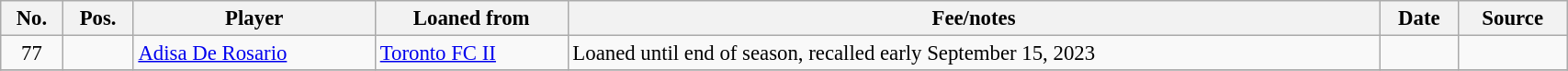<table class="wikitable sortable" style="width:90%; text-align:center; font-size:95%; text-align:left;">
<tr>
<th>No.</th>
<th>Pos.</th>
<th>Player</th>
<th>Loaned from</th>
<th>Fee/notes</th>
<th>Date</th>
<th>Source</th>
</tr>
<tr>
<td align=center>77</td>
<td align=center></td>
<td align=Fry, Vasco> <a href='#'>Adisa De Rosario</a></td>
<td> <a href='#'>Toronto FC II</a></td>
<td>Loaned until end of season, recalled early September 15, 2023</td>
<td></td>
<td></td>
</tr>
<tr>
</tr>
</table>
